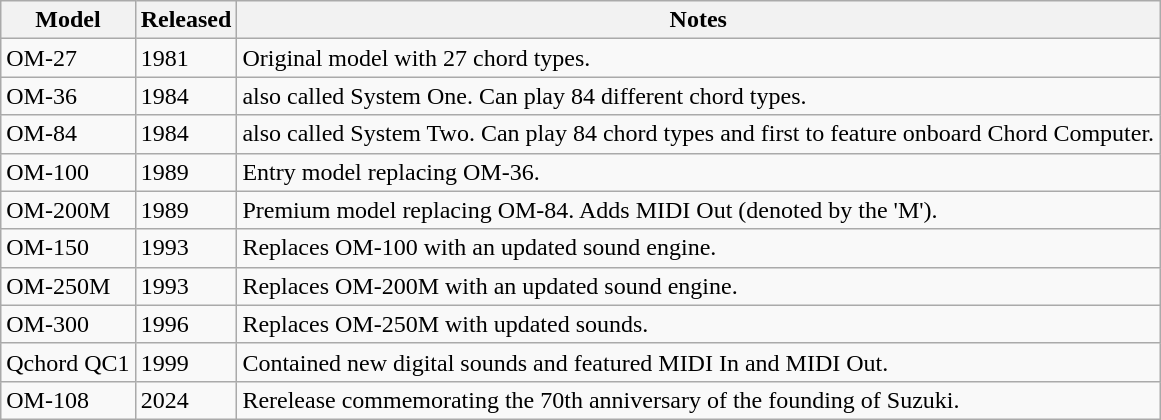<table class="wikitable">
<tr>
<th>Model</th>
<th>Released</th>
<th>Notes</th>
</tr>
<tr>
<td>OM-27</td>
<td>1981</td>
<td>Original model with 27 chord types.</td>
</tr>
<tr>
<td>OM-36</td>
<td>1984</td>
<td>also called System One. Can play 84 different chord types.</td>
</tr>
<tr>
<td>OM-84</td>
<td>1984</td>
<td>also called System Two. Can play 84 chord types and first to feature onboard Chord Computer.</td>
</tr>
<tr>
<td>OM-100</td>
<td>1989</td>
<td>Entry model replacing OM-36.</td>
</tr>
<tr>
<td>OM-200M</td>
<td>1989</td>
<td>Premium model replacing OM-84. Adds MIDI Out (denoted by the 'M').</td>
</tr>
<tr>
<td>OM-150</td>
<td>1993</td>
<td>Replaces OM-100 with an updated sound engine.</td>
</tr>
<tr>
<td>OM-250M</td>
<td>1993</td>
<td>Replaces OM-200M with an updated sound engine.</td>
</tr>
<tr>
<td>OM-300</td>
<td>1996</td>
<td>Replaces OM-250M with updated sounds.</td>
</tr>
<tr>
<td>Qchord QC1</td>
<td>1999</td>
<td>Contained new digital sounds and featured MIDI In and MIDI Out.</td>
</tr>
<tr>
<td>OM-108</td>
<td>2024</td>
<td>Rerelease commemorating the 70th anniversary of the founding of Suzuki.</td>
</tr>
</table>
